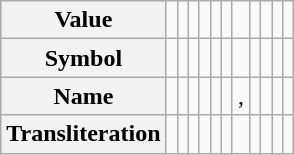<table class="wikitable" style="text-align:center;">
<tr>
<th>Value</th>
<td></td>
<td></td>
<td></td>
<td></td>
<td></td>
<td></td>
<td></td>
<td></td>
<td></td>
<td></td>
<td></td>
</tr>
<tr>
<th>Symbol</th>
<td></td>
<td></td>
<td></td>
<td></td>
<td></td>
<td></td>
<td></td>
<td></td>
<td></td>
<td></td>
<td></td>
</tr>
<tr>
<th>Name</th>
<td></td>
<td></td>
<td></td>
<td></td>
<td></td>
<td></td>
<td>, </td>
<td></td>
<td></td>
<td></td>
<td></td>
</tr>
<tr>
<th>Transliteration</th>
<td></td>
<td></td>
<td></td>
<td></td>
<td></td>
<td></td>
<td></td>
<td></td>
<td></td>
<td></td>
<td></td>
</tr>
</table>
